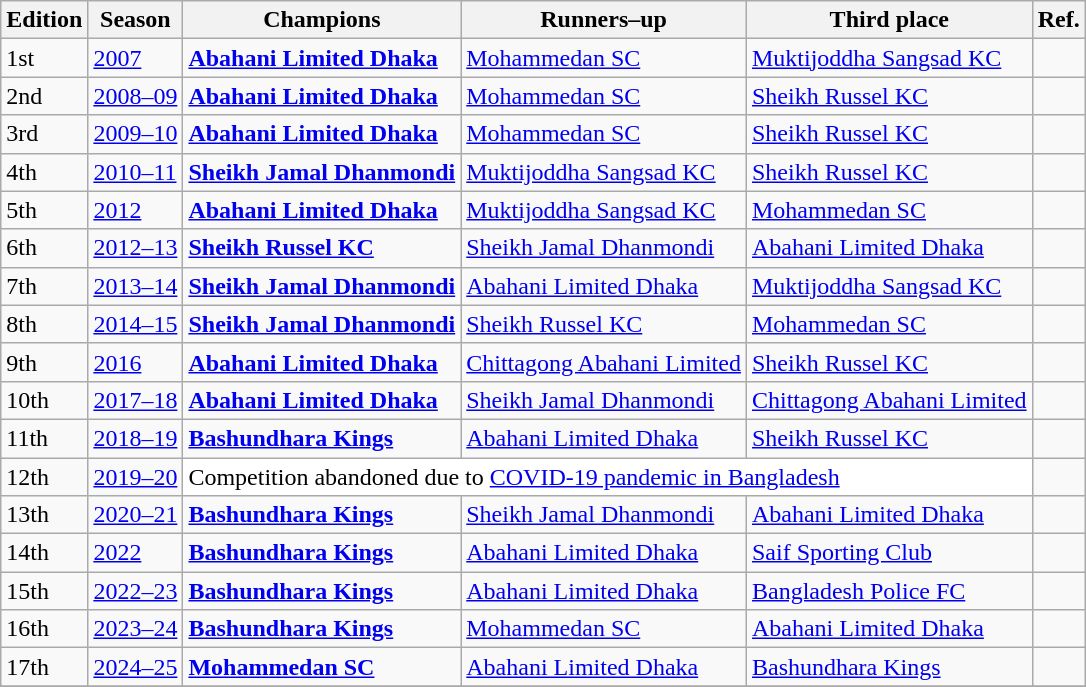<table class="wikitable">
<tr>
<th>Edition</th>
<th>Season</th>
<th>Champions</th>
<th>Runners–up</th>
<th>Third place</th>
<th>Ref.</th>
</tr>
<tr>
<td>1st</td>
<td><a href='#'>2007</a></td>
<td><strong><a href='#'>Abahani Limited Dhaka</a></strong></td>
<td><a href='#'>Mohammedan SC</a></td>
<td><a href='#'>Muktijoddha Sangsad KC</a></td>
<td></td>
</tr>
<tr>
<td>2nd</td>
<td><a href='#'>2008–09</a></td>
<td><strong><a href='#'>Abahani Limited Dhaka</a></strong></td>
<td><a href='#'>Mohammedan SC</a></td>
<td><a href='#'>Sheikh Russel KC</a></td>
<td></td>
</tr>
<tr>
<td>3rd</td>
<td><a href='#'>2009–10</a></td>
<td><strong><a href='#'>Abahani Limited Dhaka</a></strong></td>
<td><a href='#'>Mohammedan SC</a></td>
<td><a href='#'>Sheikh Russel KC</a></td>
<td></td>
</tr>
<tr>
<td>4th</td>
<td><a href='#'>2010–11</a></td>
<td><strong><a href='#'>Sheikh Jamal Dhanmondi</a></strong></td>
<td><a href='#'>Muktijoddha Sangsad KC</a></td>
<td><a href='#'>Sheikh Russel KC</a></td>
<td></td>
</tr>
<tr>
<td>5th</td>
<td><a href='#'>2012</a></td>
<td><strong><a href='#'>Abahani Limited Dhaka</a></strong></td>
<td><a href='#'>Muktijoddha Sangsad KC</a></td>
<td><a href='#'>Mohammedan SC</a></td>
<td></td>
</tr>
<tr>
<td>6th</td>
<td><a href='#'>2012–13</a></td>
<td><strong><a href='#'>Sheikh Russel KC</a></strong></td>
<td><a href='#'>Sheikh Jamal Dhanmondi</a></td>
<td><a href='#'>Abahani Limited Dhaka</a></td>
<td></td>
</tr>
<tr>
<td>7th</td>
<td><a href='#'>2013–14</a></td>
<td><strong><a href='#'>Sheikh Jamal Dhanmondi</a></strong></td>
<td><a href='#'>Abahani Limited Dhaka</a></td>
<td><a href='#'>Muktijoddha Sangsad KC</a></td>
<td></td>
</tr>
<tr>
<td>8th</td>
<td><a href='#'>2014–15</a></td>
<td><strong><a href='#'>Sheikh Jamal Dhanmondi</a></strong></td>
<td><a href='#'>Sheikh Russel KC</a></td>
<td><a href='#'>Mohammedan SC</a></td>
<td></td>
</tr>
<tr>
<td>9th</td>
<td><a href='#'>2016</a></td>
<td><strong><a href='#'>Abahani Limited Dhaka</a></strong></td>
<td><a href='#'>Chittagong Abahani Limited</a></td>
<td><a href='#'>Sheikh Russel KC</a></td>
<td></td>
</tr>
<tr>
<td>10th</td>
<td><a href='#'>2017–18</a></td>
<td><strong><a href='#'>Abahani Limited Dhaka</a></strong></td>
<td><a href='#'>Sheikh Jamal Dhanmondi</a></td>
<td><a href='#'>Chittagong Abahani Limited</a></td>
<td></td>
</tr>
<tr>
<td>11th</td>
<td><a href='#'>2018–19</a></td>
<td><strong><a href='#'>Bashundhara Kings</a></strong></td>
<td><a href='#'>Abahani Limited Dhaka</a></td>
<td><a href='#'>Sheikh Russel KC</a></td>
<td></td>
</tr>
<tr>
<td>12th</td>
<td><a href='#'>2019–20</a></td>
<td colspan=3 style="background:White;">Competition abandoned due to <a href='#'>COVID-19 pandemic in Bangladesh</a></td>
<td></td>
</tr>
<tr>
<td>13th</td>
<td><a href='#'>2020–21</a></td>
<td><strong><a href='#'>Bashundhara Kings</a></strong></td>
<td><a href='#'>Sheikh Jamal Dhanmondi</a></td>
<td><a href='#'>Abahani Limited Dhaka</a></td>
<td></td>
</tr>
<tr>
<td>14th</td>
<td><a href='#'>2022</a></td>
<td><strong><a href='#'>Bashundhara Kings</a></strong></td>
<td><a href='#'>Abahani Limited Dhaka</a></td>
<td><a href='#'>Saif Sporting Club</a></td>
<td></td>
</tr>
<tr>
<td>15th</td>
<td><a href='#'>2022–23</a></td>
<td><strong><a href='#'>Bashundhara Kings</a></strong></td>
<td><a href='#'>Abahani Limited Dhaka</a></td>
<td><a href='#'>Bangladesh Police FC</a></td>
<td></td>
</tr>
<tr>
<td>16th</td>
<td><a href='#'>2023–24</a></td>
<td><strong><a href='#'>Bashundhara Kings</a></strong></td>
<td><a href='#'>Mohammedan SC</a></td>
<td><a href='#'>Abahani Limited Dhaka</a></td>
<td></td>
</tr>
<tr>
<td>17th</td>
<td><a href='#'>2024–25</a></td>
<td><strong><a href='#'>Mohammedan SC</a></strong></td>
<td><a href='#'>Abahani Limited Dhaka</a></td>
<td><a href='#'>Bashundhara Kings</a></td>
<td></td>
</tr>
<tr>
</tr>
</table>
